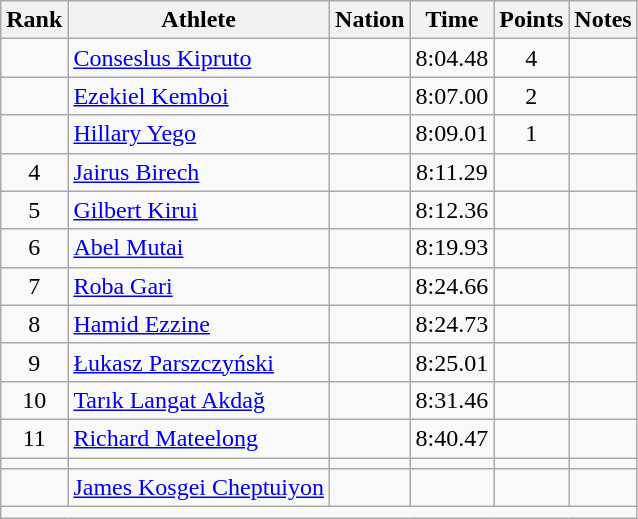<table class="wikitable mw-datatable sortable" style="text-align:center;">
<tr>
<th scope="col" style="width: 10px;">Rank</th>
<th scope="col">Athlete</th>
<th scope="col">Nation</th>
<th scope="col">Time</th>
<th scope="col">Points</th>
<th scope="col">Notes</th>
</tr>
<tr>
<td></td>
<td align="left"><a href='#'>Conseslus Kipruto</a></td>
<td align="left"></td>
<td>8:04.48</td>
<td>4</td>
<td></td>
</tr>
<tr>
<td></td>
<td align="left"><a href='#'>Ezekiel Kemboi</a></td>
<td align="left"></td>
<td>8:07.00</td>
<td>2</td>
<td></td>
</tr>
<tr>
<td></td>
<td align="left"><a href='#'>Hillary Yego</a></td>
<td align="left"></td>
<td>8:09.01</td>
<td>1</td>
<td></td>
</tr>
<tr>
<td>4</td>
<td align="left"><a href='#'>Jairus Birech</a></td>
<td align="left"></td>
<td>8:11.29</td>
<td></td>
<td></td>
</tr>
<tr>
<td>5</td>
<td align="left"><a href='#'>Gilbert Kirui</a></td>
<td align="left"></td>
<td>8:12.36</td>
<td></td>
<td></td>
</tr>
<tr>
<td>6</td>
<td align="left"><a href='#'>Abel Mutai</a></td>
<td align="left"></td>
<td>8:19.93</td>
<td></td>
<td></td>
</tr>
<tr>
<td>7</td>
<td align="left"><a href='#'>Roba Gari</a></td>
<td align="left"></td>
<td>8:24.66</td>
<td></td>
<td></td>
</tr>
<tr>
<td>8</td>
<td align="left"><a href='#'>Hamid Ezzine</a></td>
<td align="left"></td>
<td>8:24.73</td>
<td></td>
<td></td>
</tr>
<tr>
<td>9</td>
<td align="left"><a href='#'>Łukasz Parszczyński</a></td>
<td align="left"></td>
<td>8:25.01</td>
<td></td>
<td></td>
</tr>
<tr>
<td>10</td>
<td align="left"><a href='#'>Tarık Langat Akdağ</a></td>
<td align="left"></td>
<td>8:31.46</td>
<td></td>
<td></td>
</tr>
<tr>
<td>11</td>
<td align="left"><a href='#'>Richard Mateelong</a></td>
<td align="left"></td>
<td>8:40.47</td>
<td></td>
<td></td>
</tr>
<tr>
<td></td>
<td align="left"></td>
<td align="left"></td>
<td></td>
<td></td>
<td></td>
</tr>
<tr>
<td></td>
<td align="left"><a href='#'>James Kosgei Cheptuiyon</a></td>
<td align="left"></td>
<td></td>
<td></td>
<td></td>
</tr>
<tr class="sortbottom">
<td colspan="6"></td>
</tr>
</table>
